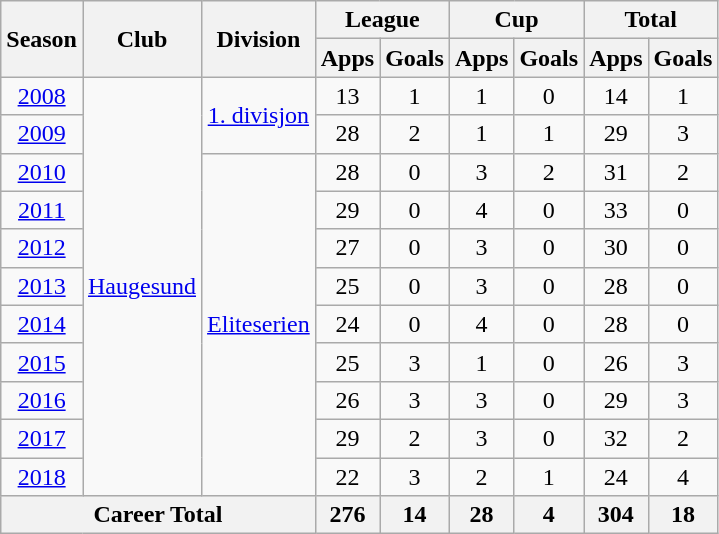<table class="wikitable" style="text-align: center;">
<tr>
<th rowspan="2">Season</th>
<th rowspan="2">Club</th>
<th rowspan="2">Division</th>
<th colspan="2">League</th>
<th colspan="2">Cup</th>
<th colspan="2">Total</th>
</tr>
<tr>
<th>Apps</th>
<th>Goals</th>
<th>Apps</th>
<th>Goals</th>
<th>Apps</th>
<th>Goals</th>
</tr>
<tr>
<td><a href='#'>2008</a></td>
<td rowspan="11" valign="center"><a href='#'>Haugesund</a></td>
<td rowspan="2" valign="center"><a href='#'>1. divisjon</a></td>
<td>13</td>
<td>1</td>
<td>1</td>
<td>0</td>
<td>14</td>
<td>1</td>
</tr>
<tr>
<td><a href='#'>2009</a></td>
<td>28</td>
<td>2</td>
<td>1</td>
<td>1</td>
<td>29</td>
<td>3</td>
</tr>
<tr>
<td><a href='#'>2010</a></td>
<td rowspan="9" valign="center"><a href='#'>Eliteserien</a></td>
<td>28</td>
<td>0</td>
<td>3</td>
<td>2</td>
<td>31</td>
<td>2</td>
</tr>
<tr>
<td><a href='#'>2011</a></td>
<td>29</td>
<td>0</td>
<td>4</td>
<td>0</td>
<td>33</td>
<td>0</td>
</tr>
<tr>
<td><a href='#'>2012</a></td>
<td>27</td>
<td>0</td>
<td>3</td>
<td>0</td>
<td>30</td>
<td>0</td>
</tr>
<tr>
<td><a href='#'>2013</a></td>
<td>25</td>
<td>0</td>
<td>3</td>
<td>0</td>
<td>28</td>
<td>0</td>
</tr>
<tr>
<td><a href='#'>2014</a></td>
<td>24</td>
<td>0</td>
<td>4</td>
<td>0</td>
<td>28</td>
<td>0</td>
</tr>
<tr>
<td><a href='#'>2015</a></td>
<td>25</td>
<td>3</td>
<td>1</td>
<td>0</td>
<td>26</td>
<td>3</td>
</tr>
<tr>
<td><a href='#'>2016</a></td>
<td>26</td>
<td>3</td>
<td>3</td>
<td>0</td>
<td>29</td>
<td>3</td>
</tr>
<tr>
<td><a href='#'>2017</a></td>
<td>29</td>
<td>2</td>
<td>3</td>
<td>0</td>
<td>32</td>
<td>2</td>
</tr>
<tr>
<td><a href='#'>2018</a></td>
<td>22</td>
<td>3</td>
<td>2</td>
<td>1</td>
<td>24</td>
<td>4</td>
</tr>
<tr>
<th colspan="3">Career Total</th>
<th>276</th>
<th>14</th>
<th>28</th>
<th>4</th>
<th>304</th>
<th>18</th>
</tr>
</table>
